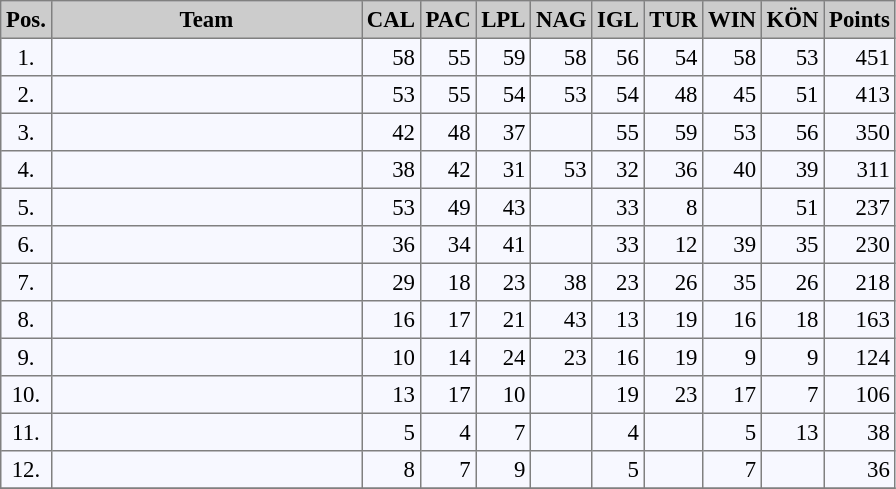<table bgcolor="#f7f8ff" cellpadding="3" cellspacing="0" border="1" style="font-size: 95%; border: gray solid 1px; border-collapse: collapse;">
<tr bgcolor="#CCCCCC">
<td align="center" width="10"><strong>Pos.</strong></td>
<td align="center" width="200"><strong>Team</strong></td>
<td align="center" width="20"><strong>CAL</strong></td>
<td align="center" width="20"><strong>PAC</strong></td>
<td align="center" width="20"><strong>LPL</strong></td>
<td align="center" width="20"><strong>NAG</strong></td>
<td align="center" width="20"><strong>IGL</strong></td>
<td align="center" width="20"><strong>TUR</strong></td>
<td align="center" width="20"><strong>WIN</strong></td>
<td align="center" width="20"><strong>KÖN</strong></td>
<td align="center" width="20"><strong>Points</strong></td>
</tr>
<tr align="left">
<td align="center">1.</td>
<td></td>
<td align="right">58</td>
<td align="right">55</td>
<td align="right">59</td>
<td align="right">58</td>
<td align="right">56</td>
<td align="right">54</td>
<td align="right">58</td>
<td align="right">53</td>
<td align="right">451</td>
</tr>
<tr align="left">
<td align="center">2.</td>
<td></td>
<td align="right">53</td>
<td align="right">55</td>
<td align="right">54</td>
<td align="right">53</td>
<td align="right">54</td>
<td align="right">48</td>
<td align="right">45</td>
<td align="right">51</td>
<td align="right">413</td>
</tr>
<tr align="left">
<td align="center">3.</td>
<td></td>
<td align="right">42</td>
<td align="right">48</td>
<td align="right">37</td>
<td align="right"></td>
<td align="right">55</td>
<td align="right">59</td>
<td align="right">53</td>
<td align="right">56</td>
<td align="right">350</td>
</tr>
<tr align="left">
<td align="center">4.</td>
<td></td>
<td align="right">38</td>
<td align="right">42</td>
<td align="right">31</td>
<td align="right">53</td>
<td align="right">32</td>
<td align="right">36</td>
<td align="right">40</td>
<td align="right">39</td>
<td align="right">311</td>
</tr>
<tr align="left">
<td align="center">5.</td>
<td></td>
<td align="right">53</td>
<td align="right">49</td>
<td align="right">43</td>
<td align="right"></td>
<td align="right">33</td>
<td align="right">8</td>
<td align="right"></td>
<td align="right">51</td>
<td align="right">237</td>
</tr>
<tr align="left">
<td align="center">6.</td>
<td></td>
<td align="right">36</td>
<td align="right">34</td>
<td align="right">41</td>
<td align="right"></td>
<td align="right">33</td>
<td align="right">12</td>
<td align="right">39</td>
<td align="right">35</td>
<td align="right">230</td>
</tr>
<tr align="left">
<td align="center">7.</td>
<td></td>
<td align="right">29</td>
<td align="right">18</td>
<td align="right">23</td>
<td align="right">38</td>
<td align="right">23</td>
<td align="right">26</td>
<td align="right">35</td>
<td align="right">26</td>
<td align="right">218</td>
</tr>
<tr align="left">
<td align="center">8.</td>
<td></td>
<td align="right">16</td>
<td align="right">17</td>
<td align="right">21</td>
<td align="right">43</td>
<td align="right">13</td>
<td align="right">19</td>
<td align="right">16</td>
<td align="right">18</td>
<td align="right">163</td>
</tr>
<tr align="left">
<td align="center">9.</td>
<td></td>
<td align="right">10</td>
<td align="right">14</td>
<td align="right">24</td>
<td align="right">23</td>
<td align="right">16</td>
<td align="right">19</td>
<td align="right">9</td>
<td align="right">9</td>
<td align="right">124</td>
</tr>
<tr align="left">
<td align="center">10.</td>
<td></td>
<td align="right">13</td>
<td align="right">17</td>
<td align="right">10</td>
<td align="right"></td>
<td align="right">19</td>
<td align="right">23</td>
<td align="right">17</td>
<td align="right">7</td>
<td align="right">106</td>
</tr>
<tr align="left">
<td align="center">11.</td>
<td></td>
<td align="right">5</td>
<td align="right">4</td>
<td align="right">7</td>
<td align="right"></td>
<td align="right">4</td>
<td align="right"></td>
<td align="right">5</td>
<td align="right">13</td>
<td align="right">38</td>
</tr>
<tr align="left">
<td align="center">12.</td>
<td></td>
<td align="right">8</td>
<td align="right">7</td>
<td align="right">9</td>
<td align="right"></td>
<td align="right">5</td>
<td align="right"></td>
<td align="right">7</td>
<td align="right"></td>
<td align="right">36</td>
</tr>
<tr>
</tr>
</table>
